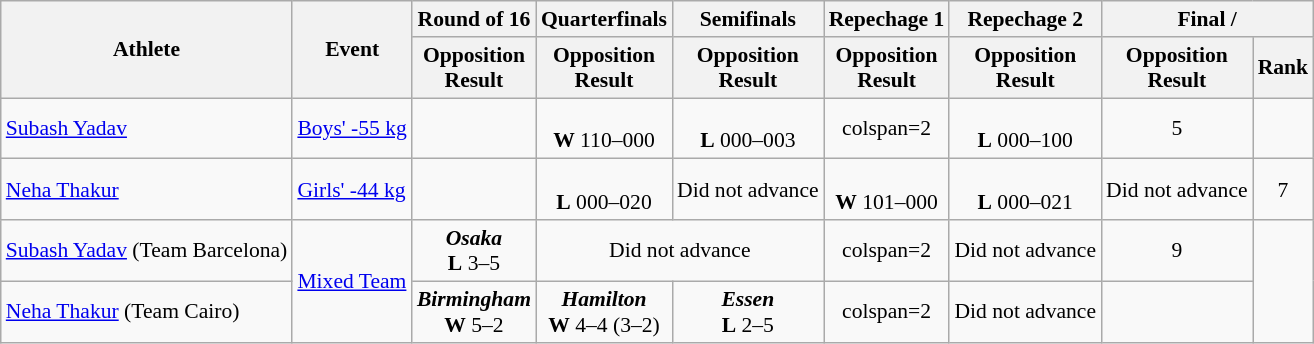<table class="wikitable" style="font-size:90%;">
<tr>
<th rowspan=2>Athlete</th>
<th rowspan=2>Event</th>
<th>Round of 16</th>
<th>Quarterfinals</th>
<th>Semifinals</th>
<th>Repechage 1</th>
<th>Repechage 2</th>
<th colspan=2>Final / </th>
</tr>
<tr>
<th>Opposition<br>Result</th>
<th>Opposition<br>Result</th>
<th>Opposition<br>Result</th>
<th>Opposition<br>Result</th>
<th>Opposition<br>Result</th>
<th>Opposition<br>Result</th>
<th>Rank</th>
</tr>
<tr align=center>
<td align=left><a href='#'>Subash Yadav</a></td>
<td align=left><a href='#'>Boys' -55 kg</a></td>
<td></td>
<td><br><strong>W</strong> 110–000</td>
<td><br><strong>L</strong> 000–003</td>
<td>colspan=2 </td>
<td><br><strong>L</strong> 000–100</td>
<td>5</td>
</tr>
<tr align=center>
<td align=left><a href='#'>Neha Thakur</a></td>
<td align=left><a href='#'>Girls' -44 kg</a></td>
<td></td>
<td><br><strong>L</strong> 000–020</td>
<td>Did not advance</td>
<td><br><strong>W</strong> 101–000</td>
<td><br><strong>L</strong> 000–021</td>
<td>Did not advance</td>
<td>7</td>
</tr>
<tr align=center>
<td align=left><a href='#'>Subash Yadav</a> (Team Barcelona)</td>
<td align=left rowspan=2><a href='#'>Mixed Team</a></td>
<td><strong><em>Osaka</em></strong><br><strong>L</strong> 3–5</td>
<td colspan="2">Did not advance</td>
<td>colspan=2 </td>
<td>Did not advance</td>
<td>9</td>
</tr>
<tr align=center>
<td align=left><a href='#'>Neha Thakur</a> (Team Cairo)</td>
<td><strong><em>Birmingham</em></strong><br><strong>W</strong> 5–2</td>
<td><strong><em>Hamilton</em></strong><br><strong>W</strong> 4–4 (3–2)</td>
<td><strong><em>Essen</em></strong><br><strong>L</strong> 2–5</td>
<td>colspan=2 </td>
<td>Did not advance</td>
<td></td>
</tr>
</table>
